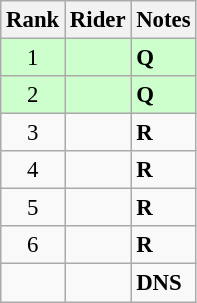<table class="wikitable" style="font-size:95%" style="width:25em;">
<tr>
<th>Rank</th>
<th>Rider</th>
<th>Notes</th>
</tr>
<tr bgcolor=ccffcc>
<td align=center>1</td>
<td></td>
<td><strong>Q</strong></td>
</tr>
<tr bgcolor=ccffcc>
<td align=center>2</td>
<td></td>
<td><strong>Q</strong></td>
</tr>
<tr>
<td align=center>3</td>
<td></td>
<td><strong>R</strong></td>
</tr>
<tr>
<td align=center>4</td>
<td></td>
<td><strong>R</strong></td>
</tr>
<tr>
<td align=center>5</td>
<td></td>
<td><strong>R</strong></td>
</tr>
<tr>
<td align=center>6</td>
<td></td>
<td><strong>R</strong></td>
</tr>
<tr>
<td align=center></td>
<td></td>
<td><strong>DNS</strong></td>
</tr>
</table>
